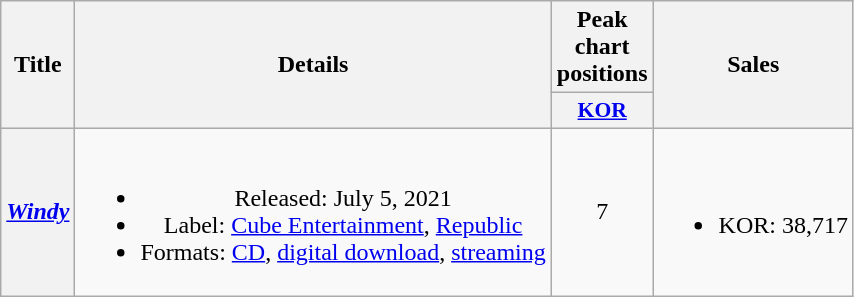<table class="wikitable plainrowheaders" style="text-align:center">
<tr>
<th scope="col" rowspan="2">Title</th>
<th scope="col" rowspan="2">Details</th>
<th scope="col" colspan="1">Peak chart<br>positions</th>
<th scope="col" rowspan="2">Sales</th>
</tr>
<tr>
<th scope="col" style="font-size:90%; width:2.5em"><a href='#'>KOR</a><br></th>
</tr>
<tr>
<th scope="row"><em><a href='#'>Windy</a></em></th>
<td><br><ul><li>Released: July 5, 2021</li><li>Label: <a href='#'>Cube Entertainment</a>, <a href='#'>Republic</a></li><li>Formats: <a href='#'>CD</a>, <a href='#'>digital download</a>, <a href='#'>streaming</a></li></ul></td>
<td>7</td>
<td><br><ul><li>KOR: 38,717</li></ul></td>
</tr>
</table>
